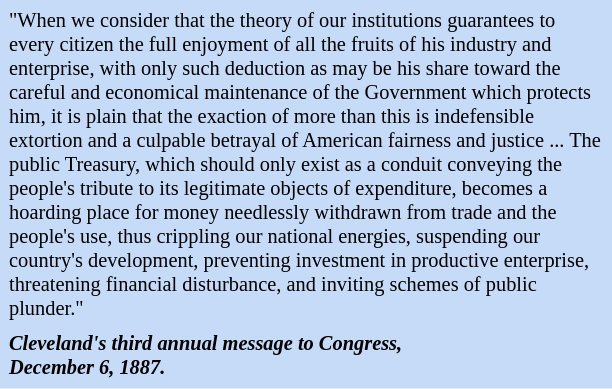<table class="toccolours" style="float: right; margin-left: 1em; margin-right: 0em; font-size: 85%; background:#c6dbf7; color:black; width:30em; max-width: 40%;" cellspacing="5">
<tr>
<td style="text-align: left;">"When we consider that the theory of our institutions guarantees to every citizen the full enjoyment of all the fruits of his industry and enterprise, with only such deduction as may be his share toward the careful and economical maintenance of the Government which protects him, it is plain that the exaction of more than this is indefensible extortion and a culpable betrayal of American fairness and justice ... The public Treasury, which should only exist as a conduit conveying the people's tribute to its legitimate objects of expenditure, becomes a hoarding place for money needlessly withdrawn from trade and the people's use, thus crippling our national energies, suspending our country's development, preventing investment in productive enterprise, threatening financial disturbance, and inviting schemes of public plunder."</td>
</tr>
<tr>
<td style="text-align: left;"><strong><em>Cleveland's third annual message to Congress<strong>,<br>December 6, 1887.<em></td>
</tr>
</table>
